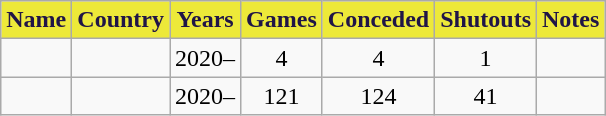<table class="wikitable sortable" style="text-align:center;">
<tr>
<th style="background-color:#EDE939; color:#201547;" scope=col>Name</th>
<th style="background-color:#EDE939; color:#201547;" scope=col>Country</th>
<th style="background-color:#EDE939; color:#201547;" scope=col>Years</th>
<th style="background-color:#EDE939; color:#201547;" scope=col>Games</th>
<th style="background-color:#EDE939; color:#201547;" scope=col>Conceded</th>
<th style="background-color:#EDE939; color:#201547;" scope=col>Shutouts</th>
<th style="background-color:#EDE939; color:#201547;" scope=col class=unsortable>Notes</th>
</tr>
<tr>
<td align=left></td>
<td align=left></td>
<td>2020–</td>
<td>4</td>
<td>4</td>
<td>1</td>
<td></td>
</tr>
<tr>
<td align=left></td>
<td align=left></td>
<td>2020–</td>
<td>121</td>
<td>124</td>
<td>41</td>
<td></td>
</tr>
</table>
